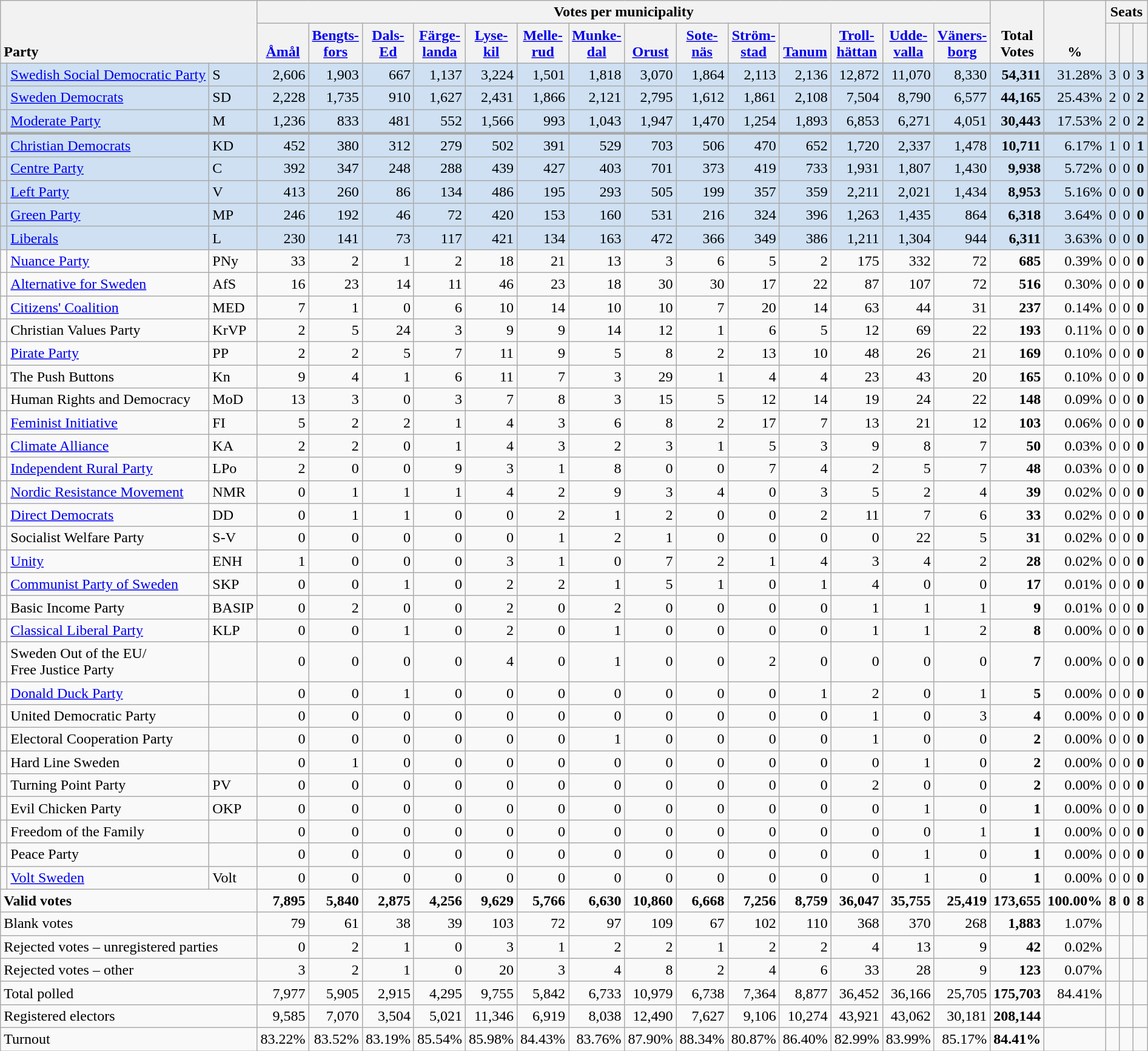<table class="wikitable" border="1" style="text-align:right;">
<tr>
<th style="text-align:left;" valign=bottom rowspan=2 colspan=3>Party</th>
<th colspan=14>Votes per municipality</th>
<th align=center valign=bottom rowspan=2 width="50">Total Votes</th>
<th align=center valign=bottom rowspan=2 width="50">%</th>
<th colspan=3>Seats</th>
</tr>
<tr>
<th align=center valign=bottom width="50"><a href='#'>Åmål</a></th>
<th align=center valign=bottom width="50"><a href='#'>Bengts- fors</a></th>
<th align=center valign=bottom width="50"><a href='#'>Dals- Ed</a></th>
<th align=center valign=bottom width="50"><a href='#'>Färge- landa</a></th>
<th align=center valign=bottom width="50"><a href='#'>Lyse- kil</a></th>
<th align=center valign=bottom width="50"><a href='#'>Melle- rud</a></th>
<th align=center valign=bottom width="50"><a href='#'>Munke- dal</a></th>
<th align=center valign=bottom width="50"><a href='#'>Orust</a></th>
<th align=center valign=bottom width="50"><a href='#'>Sote- näs</a></th>
<th align=center valign=bottom width="50"><a href='#'>Ström- stad</a></th>
<th align=center valign=bottom width="50"><a href='#'>Tanum</a></th>
<th align=center valign=bottom width="50"><a href='#'>Troll- hättan</a></th>
<th align=center valign=bottom width="50"><a href='#'>Udde- valla</a></th>
<th align=center valign=bottom width="50"><a href='#'>Väners- borg</a></th>
<th align=center valign=bottom width="20"><small></small></th>
<th align=center valign=bottom width="20"><small><a href='#'></a></small></th>
<th align=center valign=bottom width="20"><small></small></th>
</tr>
<tr style="background:#CEE0F2;">
<td></td>
<td align=left style="white-space: nowrap;"><a href='#'>Swedish Social Democratic Party</a></td>
<td align=left>S</td>
<td>2,606</td>
<td>1,903</td>
<td>667</td>
<td>1,137</td>
<td>3,224</td>
<td>1,501</td>
<td>1,818</td>
<td>3,070</td>
<td>1,864</td>
<td>2,113</td>
<td>2,136</td>
<td>12,872</td>
<td>11,070</td>
<td>8,330</td>
<td><strong>54,311</strong></td>
<td>31.28%</td>
<td>3</td>
<td>0</td>
<td><strong>3</strong></td>
</tr>
<tr style="background:#CEE0F2;">
<td></td>
<td align=left><a href='#'>Sweden Democrats</a></td>
<td align=left>SD</td>
<td>2,228</td>
<td>1,735</td>
<td>910</td>
<td>1,627</td>
<td>2,431</td>
<td>1,866</td>
<td>2,121</td>
<td>2,795</td>
<td>1,612</td>
<td>1,861</td>
<td>2,108</td>
<td>7,504</td>
<td>8,790</td>
<td>6,577</td>
<td><strong>44,165</strong></td>
<td>25.43%</td>
<td>2</td>
<td>0</td>
<td><strong>2</strong></td>
</tr>
<tr style="background:#CEE0F2;">
<td></td>
<td align=left><a href='#'>Moderate Party</a></td>
<td align=left>M</td>
<td>1,236</td>
<td>833</td>
<td>481</td>
<td>552</td>
<td>1,566</td>
<td>993</td>
<td>1,043</td>
<td>1,947</td>
<td>1,470</td>
<td>1,254</td>
<td>1,893</td>
<td>6,853</td>
<td>6,271</td>
<td>4,051</td>
<td><strong>30,443</strong></td>
<td>17.53%</td>
<td>2</td>
<td>0</td>
<td><strong>2</strong></td>
</tr>
<tr style="background:#CEE0F2; border-top:3px solid darkgray;">
<td></td>
<td align=left><a href='#'>Christian Democrats</a></td>
<td align=left>KD</td>
<td>452</td>
<td>380</td>
<td>312</td>
<td>279</td>
<td>502</td>
<td>391</td>
<td>529</td>
<td>703</td>
<td>506</td>
<td>470</td>
<td>652</td>
<td>1,720</td>
<td>2,337</td>
<td>1,478</td>
<td><strong>10,711</strong></td>
<td>6.17%</td>
<td>1</td>
<td>0</td>
<td><strong>1</strong></td>
</tr>
<tr style="background:#CEE0F2;">
<td></td>
<td align=left><a href='#'>Centre Party</a></td>
<td align=left>C</td>
<td>392</td>
<td>347</td>
<td>248</td>
<td>288</td>
<td>439</td>
<td>427</td>
<td>403</td>
<td>701</td>
<td>373</td>
<td>419</td>
<td>733</td>
<td>1,931</td>
<td>1,807</td>
<td>1,430</td>
<td><strong>9,938</strong></td>
<td>5.72%</td>
<td>0</td>
<td>0</td>
<td><strong>0</strong></td>
</tr>
<tr style="background:#CEE0F2;">
<td></td>
<td align=left><a href='#'>Left Party</a></td>
<td align=left>V</td>
<td>413</td>
<td>260</td>
<td>86</td>
<td>134</td>
<td>486</td>
<td>195</td>
<td>293</td>
<td>505</td>
<td>199</td>
<td>357</td>
<td>359</td>
<td>2,211</td>
<td>2,021</td>
<td>1,434</td>
<td><strong>8,953</strong></td>
<td>5.16%</td>
<td>0</td>
<td>0</td>
<td><strong>0</strong></td>
</tr>
<tr style="background:#CEE0F2;">
<td></td>
<td align=left><a href='#'>Green Party</a></td>
<td align=left>MP</td>
<td>246</td>
<td>192</td>
<td>46</td>
<td>72</td>
<td>420</td>
<td>153</td>
<td>160</td>
<td>531</td>
<td>216</td>
<td>324</td>
<td>396</td>
<td>1,263</td>
<td>1,435</td>
<td>864</td>
<td><strong>6,318</strong></td>
<td>3.64%</td>
<td>0</td>
<td>0</td>
<td><strong>0</strong></td>
</tr>
<tr style="background:#CEE0F2;">
<td></td>
<td align=left><a href='#'>Liberals</a></td>
<td align=left>L</td>
<td>230</td>
<td>141</td>
<td>73</td>
<td>117</td>
<td>421</td>
<td>134</td>
<td>163</td>
<td>472</td>
<td>366</td>
<td>349</td>
<td>386</td>
<td>1,211</td>
<td>1,304</td>
<td>944</td>
<td><strong>6,311</strong></td>
<td>3.63%</td>
<td>0</td>
<td>0</td>
<td><strong>0</strong></td>
</tr>
<tr>
<td></td>
<td align=left><a href='#'>Nuance Party</a></td>
<td align=left>PNy</td>
<td>33</td>
<td>2</td>
<td>1</td>
<td>2</td>
<td>18</td>
<td>21</td>
<td>13</td>
<td>3</td>
<td>6</td>
<td>5</td>
<td>2</td>
<td>175</td>
<td>332</td>
<td>72</td>
<td><strong>685</strong></td>
<td>0.39%</td>
<td>0</td>
<td>0</td>
<td><strong>0</strong></td>
</tr>
<tr>
<td></td>
<td align=left><a href='#'>Alternative for Sweden</a></td>
<td align=left>AfS</td>
<td>16</td>
<td>23</td>
<td>14</td>
<td>11</td>
<td>46</td>
<td>23</td>
<td>18</td>
<td>30</td>
<td>30</td>
<td>17</td>
<td>22</td>
<td>87</td>
<td>107</td>
<td>72</td>
<td><strong>516</strong></td>
<td>0.30%</td>
<td>0</td>
<td>0</td>
<td><strong>0</strong></td>
</tr>
<tr>
<td></td>
<td align=left><a href='#'>Citizens' Coalition</a></td>
<td align=left>MED</td>
<td>7</td>
<td>1</td>
<td>0</td>
<td>6</td>
<td>10</td>
<td>14</td>
<td>10</td>
<td>10</td>
<td>7</td>
<td>20</td>
<td>14</td>
<td>63</td>
<td>44</td>
<td>31</td>
<td><strong>237</strong></td>
<td>0.14%</td>
<td>0</td>
<td>0</td>
<td><strong>0</strong></td>
</tr>
<tr>
<td></td>
<td align=left>Christian Values Party</td>
<td align=left>KrVP</td>
<td>2</td>
<td>5</td>
<td>24</td>
<td>3</td>
<td>9</td>
<td>9</td>
<td>14</td>
<td>12</td>
<td>1</td>
<td>6</td>
<td>5</td>
<td>12</td>
<td>69</td>
<td>22</td>
<td><strong>193</strong></td>
<td>0.11%</td>
<td>0</td>
<td>0</td>
<td><strong>0</strong></td>
</tr>
<tr>
<td></td>
<td align=left><a href='#'>Pirate Party</a></td>
<td align=left>PP</td>
<td>2</td>
<td>2</td>
<td>5</td>
<td>7</td>
<td>11</td>
<td>9</td>
<td>5</td>
<td>8</td>
<td>2</td>
<td>13</td>
<td>10</td>
<td>48</td>
<td>26</td>
<td>21</td>
<td><strong>169</strong></td>
<td>0.10%</td>
<td>0</td>
<td>0</td>
<td><strong>0</strong></td>
</tr>
<tr>
<td></td>
<td align=left>The Push Buttons</td>
<td align=left>Kn</td>
<td>9</td>
<td>4</td>
<td>1</td>
<td>6</td>
<td>11</td>
<td>7</td>
<td>3</td>
<td>29</td>
<td>1</td>
<td>4</td>
<td>4</td>
<td>23</td>
<td>43</td>
<td>20</td>
<td><strong>165</strong></td>
<td>0.10%</td>
<td>0</td>
<td>0</td>
<td><strong>0</strong></td>
</tr>
<tr>
<td></td>
<td align=left>Human Rights and Democracy</td>
<td align=left>MoD</td>
<td>13</td>
<td>3</td>
<td>0</td>
<td>3</td>
<td>7</td>
<td>8</td>
<td>3</td>
<td>15</td>
<td>5</td>
<td>12</td>
<td>14</td>
<td>19</td>
<td>24</td>
<td>22</td>
<td><strong>148</strong></td>
<td>0.09%</td>
<td>0</td>
<td>0</td>
<td><strong>0</strong></td>
</tr>
<tr>
<td></td>
<td align=left><a href='#'>Feminist Initiative</a></td>
<td align=left>FI</td>
<td>5</td>
<td>2</td>
<td>2</td>
<td>1</td>
<td>4</td>
<td>3</td>
<td>6</td>
<td>8</td>
<td>2</td>
<td>17</td>
<td>7</td>
<td>13</td>
<td>21</td>
<td>12</td>
<td><strong>103</strong></td>
<td>0.06%</td>
<td>0</td>
<td>0</td>
<td><strong>0</strong></td>
</tr>
<tr>
<td></td>
<td align=left><a href='#'>Climate Alliance</a></td>
<td align=left>KA</td>
<td>2</td>
<td>2</td>
<td>0</td>
<td>1</td>
<td>4</td>
<td>3</td>
<td>2</td>
<td>3</td>
<td>1</td>
<td>5</td>
<td>3</td>
<td>9</td>
<td>8</td>
<td>7</td>
<td><strong>50</strong></td>
<td>0.03%</td>
<td>0</td>
<td>0</td>
<td><strong>0</strong></td>
</tr>
<tr>
<td></td>
<td align=left><a href='#'>Independent Rural Party</a></td>
<td align=left>LPo</td>
<td>2</td>
<td>0</td>
<td>0</td>
<td>9</td>
<td>3</td>
<td>1</td>
<td>8</td>
<td>0</td>
<td>0</td>
<td>7</td>
<td>4</td>
<td>2</td>
<td>5</td>
<td>7</td>
<td><strong>48</strong></td>
<td>0.03%</td>
<td>0</td>
<td>0</td>
<td><strong>0</strong></td>
</tr>
<tr>
<td></td>
<td align=left><a href='#'>Nordic Resistance Movement</a></td>
<td align=left>NMR</td>
<td>0</td>
<td>1</td>
<td>1</td>
<td>1</td>
<td>4</td>
<td>2</td>
<td>9</td>
<td>3</td>
<td>4</td>
<td>0</td>
<td>3</td>
<td>5</td>
<td>2</td>
<td>4</td>
<td><strong>39</strong></td>
<td>0.02%</td>
<td>0</td>
<td>0</td>
<td><strong>0</strong></td>
</tr>
<tr>
<td></td>
<td align=left><a href='#'>Direct Democrats</a></td>
<td align=left>DD</td>
<td>0</td>
<td>1</td>
<td>1</td>
<td>0</td>
<td>0</td>
<td>2</td>
<td>1</td>
<td>2</td>
<td>0</td>
<td>0</td>
<td>2</td>
<td>11</td>
<td>7</td>
<td>6</td>
<td><strong>33</strong></td>
<td>0.02%</td>
<td>0</td>
<td>0</td>
<td><strong>0</strong></td>
</tr>
<tr>
<td></td>
<td align=left>Socialist Welfare Party</td>
<td align=left>S-V</td>
<td>0</td>
<td>0</td>
<td>0</td>
<td>0</td>
<td>0</td>
<td>1</td>
<td>2</td>
<td>1</td>
<td>0</td>
<td>0</td>
<td>0</td>
<td>0</td>
<td>22</td>
<td>5</td>
<td><strong>31</strong></td>
<td>0.02%</td>
<td>0</td>
<td>0</td>
<td><strong>0</strong></td>
</tr>
<tr>
<td></td>
<td align=left><a href='#'>Unity</a></td>
<td align=left>ENH</td>
<td>1</td>
<td>0</td>
<td>0</td>
<td>0</td>
<td>3</td>
<td>1</td>
<td>0</td>
<td>7</td>
<td>2</td>
<td>1</td>
<td>4</td>
<td>3</td>
<td>4</td>
<td>2</td>
<td><strong>28</strong></td>
<td>0.02%</td>
<td>0</td>
<td>0</td>
<td><strong>0</strong></td>
</tr>
<tr>
<td></td>
<td align=left><a href='#'>Communist Party of Sweden</a></td>
<td align=left>SKP</td>
<td>0</td>
<td>0</td>
<td>1</td>
<td>0</td>
<td>2</td>
<td>2</td>
<td>1</td>
<td>5</td>
<td>1</td>
<td>0</td>
<td>1</td>
<td>4</td>
<td>0</td>
<td>0</td>
<td><strong>17</strong></td>
<td>0.01%</td>
<td>0</td>
<td>0</td>
<td><strong>0</strong></td>
</tr>
<tr>
<td></td>
<td align=left>Basic Income Party</td>
<td align=left>BASIP</td>
<td>0</td>
<td>2</td>
<td>0</td>
<td>0</td>
<td>2</td>
<td>0</td>
<td>2</td>
<td>0</td>
<td>0</td>
<td>0</td>
<td>0</td>
<td>1</td>
<td>1</td>
<td>1</td>
<td><strong>9</strong></td>
<td>0.01%</td>
<td>0</td>
<td>0</td>
<td><strong>0</strong></td>
</tr>
<tr>
<td></td>
<td align=left><a href='#'>Classical Liberal Party</a></td>
<td align=left>KLP</td>
<td>0</td>
<td>0</td>
<td>1</td>
<td>0</td>
<td>2</td>
<td>0</td>
<td>1</td>
<td>0</td>
<td>0</td>
<td>0</td>
<td>0</td>
<td>1</td>
<td>1</td>
<td>2</td>
<td><strong>8</strong></td>
<td>0.00%</td>
<td>0</td>
<td>0</td>
<td><strong>0</strong></td>
</tr>
<tr>
<td></td>
<td align=left>Sweden Out of the EU/<br>Free Justice Party</td>
<td align=left></td>
<td>0</td>
<td>0</td>
<td>0</td>
<td>0</td>
<td>4</td>
<td>0</td>
<td>1</td>
<td>0</td>
<td>0</td>
<td>2</td>
<td>0</td>
<td>0</td>
<td>0</td>
<td>0</td>
<td><strong>7</strong></td>
<td>0.00%</td>
<td>0</td>
<td>0</td>
<td><strong>0</strong></td>
</tr>
<tr>
<td></td>
<td align=left><a href='#'>Donald Duck Party</a></td>
<td align=left></td>
<td>0</td>
<td>0</td>
<td>1</td>
<td>0</td>
<td>0</td>
<td>0</td>
<td>0</td>
<td>0</td>
<td>0</td>
<td>0</td>
<td>1</td>
<td>2</td>
<td>0</td>
<td>1</td>
<td><strong>5</strong></td>
<td>0.00%</td>
<td>0</td>
<td>0</td>
<td><strong>0</strong></td>
</tr>
<tr>
<td></td>
<td align=left>United Democratic Party</td>
<td align=left></td>
<td>0</td>
<td>0</td>
<td>0</td>
<td>0</td>
<td>0</td>
<td>0</td>
<td>0</td>
<td>0</td>
<td>0</td>
<td>0</td>
<td>0</td>
<td>1</td>
<td>0</td>
<td>3</td>
<td><strong>4</strong></td>
<td>0.00%</td>
<td>0</td>
<td>0</td>
<td><strong>0</strong></td>
</tr>
<tr>
<td></td>
<td align=left>Electoral Cooperation Party</td>
<td align=left></td>
<td>0</td>
<td>0</td>
<td>0</td>
<td>0</td>
<td>0</td>
<td>0</td>
<td>1</td>
<td>0</td>
<td>0</td>
<td>0</td>
<td>0</td>
<td>1</td>
<td>0</td>
<td>0</td>
<td><strong>2</strong></td>
<td>0.00%</td>
<td>0</td>
<td>0</td>
<td><strong>0</strong></td>
</tr>
<tr>
<td></td>
<td align=left>Hard Line Sweden</td>
<td align=left></td>
<td>0</td>
<td>1</td>
<td>0</td>
<td>0</td>
<td>0</td>
<td>0</td>
<td>0</td>
<td>0</td>
<td>0</td>
<td>0</td>
<td>0</td>
<td>0</td>
<td>1</td>
<td>0</td>
<td><strong>2</strong></td>
<td>0.00%</td>
<td>0</td>
<td>0</td>
<td><strong>0</strong></td>
</tr>
<tr>
<td></td>
<td align=left>Turning Point Party</td>
<td align=left>PV</td>
<td>0</td>
<td>0</td>
<td>0</td>
<td>0</td>
<td>0</td>
<td>0</td>
<td>0</td>
<td>0</td>
<td>0</td>
<td>0</td>
<td>0</td>
<td>2</td>
<td>0</td>
<td>0</td>
<td><strong>2</strong></td>
<td>0.00%</td>
<td>0</td>
<td>0</td>
<td><strong>0</strong></td>
</tr>
<tr>
<td></td>
<td align=left>Evil Chicken Party</td>
<td align=left>OKP</td>
<td>0</td>
<td>0</td>
<td>0</td>
<td>0</td>
<td>0</td>
<td>0</td>
<td>0</td>
<td>0</td>
<td>0</td>
<td>0</td>
<td>0</td>
<td>0</td>
<td>1</td>
<td>0</td>
<td><strong>1</strong></td>
<td>0.00%</td>
<td>0</td>
<td>0</td>
<td><strong>0</strong></td>
</tr>
<tr>
<td></td>
<td align=left>Freedom of the Family</td>
<td align=left></td>
<td>0</td>
<td>0</td>
<td>0</td>
<td>0</td>
<td>0</td>
<td>0</td>
<td>0</td>
<td>0</td>
<td>0</td>
<td>0</td>
<td>0</td>
<td>0</td>
<td>0</td>
<td>1</td>
<td><strong>1</strong></td>
<td>0.00%</td>
<td>0</td>
<td>0</td>
<td><strong>0</strong></td>
</tr>
<tr>
<td></td>
<td align=left>Peace Party</td>
<td align=left></td>
<td>0</td>
<td>0</td>
<td>0</td>
<td>0</td>
<td>0</td>
<td>0</td>
<td>0</td>
<td>0</td>
<td>0</td>
<td>0</td>
<td>0</td>
<td>0</td>
<td>1</td>
<td>0</td>
<td><strong>1</strong></td>
<td>0.00%</td>
<td>0</td>
<td>0</td>
<td><strong>0</strong></td>
</tr>
<tr>
<td></td>
<td align=left><a href='#'>Volt Sweden</a></td>
<td align=left>Volt</td>
<td>0</td>
<td>0</td>
<td>0</td>
<td>0</td>
<td>0</td>
<td>0</td>
<td>0</td>
<td>0</td>
<td>0</td>
<td>0</td>
<td>0</td>
<td>0</td>
<td>1</td>
<td>0</td>
<td><strong>1</strong></td>
<td>0.00%</td>
<td>0</td>
<td>0</td>
<td><strong>0</strong></td>
</tr>
<tr style="font-weight:bold">
<td align=left colspan=3>Valid votes</td>
<td>7,895</td>
<td>5,840</td>
<td>2,875</td>
<td>4,256</td>
<td>9,629</td>
<td>5,766</td>
<td>6,630</td>
<td>10,860</td>
<td>6,668</td>
<td>7,256</td>
<td>8,759</td>
<td>36,047</td>
<td>35,755</td>
<td>25,419</td>
<td>173,655</td>
<td>100.00%</td>
<td>8</td>
<td>0</td>
<td>8</td>
</tr>
<tr>
<td align=left colspan=3>Blank votes</td>
<td>79</td>
<td>61</td>
<td>38</td>
<td>39</td>
<td>103</td>
<td>72</td>
<td>97</td>
<td>109</td>
<td>67</td>
<td>102</td>
<td>110</td>
<td>368</td>
<td>370</td>
<td>268</td>
<td><strong>1,883</strong></td>
<td>1.07%</td>
<td></td>
<td></td>
<td></td>
</tr>
<tr>
<td align=left colspan=3>Rejected votes – unregistered parties</td>
<td>0</td>
<td>2</td>
<td>1</td>
<td>0</td>
<td>3</td>
<td>1</td>
<td>2</td>
<td>2</td>
<td>1</td>
<td>2</td>
<td>2</td>
<td>4</td>
<td>13</td>
<td>9</td>
<td><strong>42</strong></td>
<td>0.02%</td>
<td></td>
<td></td>
<td></td>
</tr>
<tr>
<td align=left colspan=3>Rejected votes – other</td>
<td>3</td>
<td>2</td>
<td>1</td>
<td>0</td>
<td>20</td>
<td>3</td>
<td>4</td>
<td>8</td>
<td>2</td>
<td>4</td>
<td>6</td>
<td>33</td>
<td>28</td>
<td>9</td>
<td><strong>123</strong></td>
<td>0.07%</td>
<td></td>
<td></td>
<td></td>
</tr>
<tr>
<td align=left colspan=3>Total polled</td>
<td>7,977</td>
<td>5,905</td>
<td>2,915</td>
<td>4,295</td>
<td>9,755</td>
<td>5,842</td>
<td>6,733</td>
<td>10,979</td>
<td>6,738</td>
<td>7,364</td>
<td>8,877</td>
<td>36,452</td>
<td>36,166</td>
<td>25,705</td>
<td><strong>175,703</strong></td>
<td>84.41%</td>
<td></td>
<td></td>
<td></td>
</tr>
<tr>
<td align=left colspan=3>Registered electors</td>
<td>9,585</td>
<td>7,070</td>
<td>3,504</td>
<td>5,021</td>
<td>11,346</td>
<td>6,919</td>
<td>8,038</td>
<td>12,490</td>
<td>7,627</td>
<td>9,106</td>
<td>10,274</td>
<td>43,921</td>
<td>43,062</td>
<td>30,181</td>
<td><strong>208,144</strong></td>
<td></td>
<td></td>
<td></td>
<td></td>
</tr>
<tr>
<td align=left colspan=3>Turnout</td>
<td>83.22%</td>
<td>83.52%</td>
<td>83.19%</td>
<td>85.54%</td>
<td>85.98%</td>
<td>84.43%</td>
<td>83.76%</td>
<td>87.90%</td>
<td>88.34%</td>
<td>80.87%</td>
<td>86.40%</td>
<td>82.99%</td>
<td>83.99%</td>
<td>85.17%</td>
<td><strong>84.41%</strong></td>
<td></td>
<td></td>
<td></td>
<td></td>
</tr>
</table>
